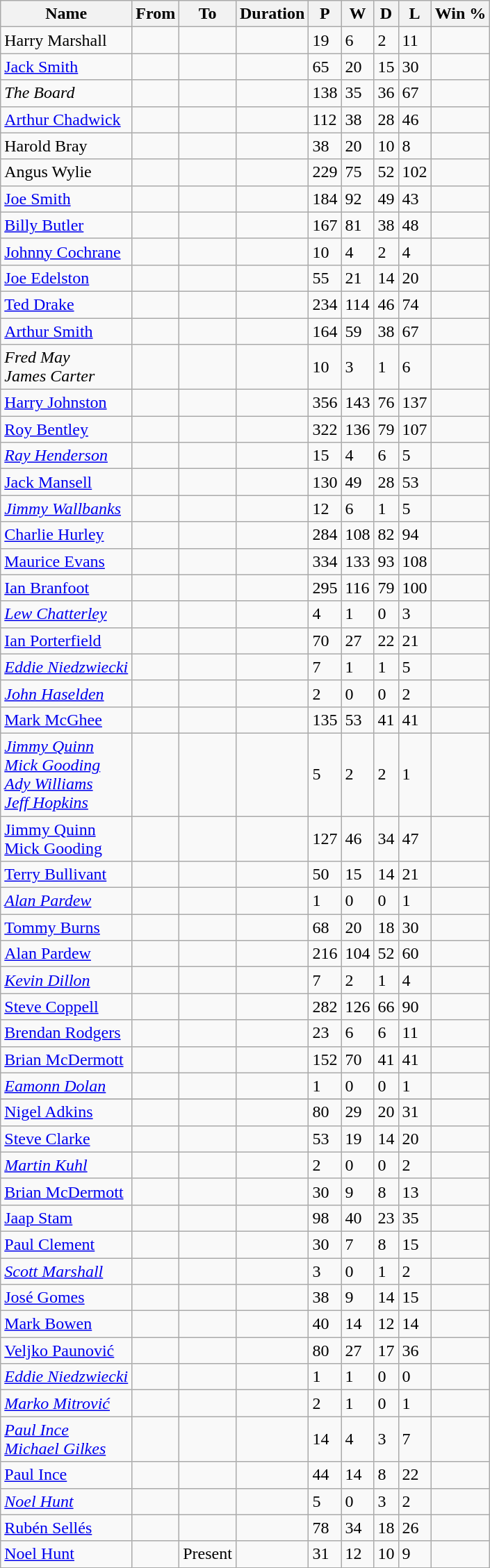<table class="wikitable sortable">
<tr>
<th>Name</th>
<th>From</th>
<th>To</th>
<th>Duration</th>
<th>P</th>
<th>W</th>
<th>D</th>
<th>L</th>
<th>Win %</th>
</tr>
<tr>
<td>Harry Marshall</td>
<td></td>
<td></td>
<td></td>
<td>19</td>
<td>6</td>
<td>2</td>
<td>11</td>
<td></td>
</tr>
<tr>
<td> <a href='#'>Jack Smith</a></td>
<td></td>
<td></td>
<td></td>
<td>65</td>
<td>20</td>
<td>15</td>
<td>30</td>
<td></td>
</tr>
<tr>
<td><em>The Board</em></td>
<td></td>
<td></td>
<td></td>
<td>138</td>
<td>35</td>
<td>36</td>
<td>67</td>
<td></td>
</tr>
<tr>
<td> <a href='#'>Arthur Chadwick</a></td>
<td></td>
<td></td>
<td></td>
<td>112</td>
<td>38</td>
<td>28</td>
<td>46</td>
<td></td>
</tr>
<tr>
<td>Harold Bray</td>
<td></td>
<td></td>
<td></td>
<td>38</td>
<td>20</td>
<td>10</td>
<td>8</td>
<td></td>
</tr>
<tr>
<td> Angus Wylie</td>
<td></td>
<td></td>
<td></td>
<td>229</td>
<td>75</td>
<td>52</td>
<td>102</td>
<td></td>
</tr>
<tr>
<td> <a href='#'>Joe Smith</a></td>
<td></td>
<td></td>
<td></td>
<td>184</td>
<td>92</td>
<td>49</td>
<td>43</td>
<td></td>
</tr>
<tr>
<td> <a href='#'>Billy Butler</a></td>
<td></td>
<td></td>
<td></td>
<td>167</td>
<td>81</td>
<td>38</td>
<td>48</td>
<td></td>
</tr>
<tr>
<td> <a href='#'>Johnny Cochrane</a></td>
<td></td>
<td></td>
<td></td>
<td>10</td>
<td>4</td>
<td>2</td>
<td>4</td>
<td></td>
</tr>
<tr>
<td> <a href='#'>Joe Edelston</a></td>
<td></td>
<td></td>
<td></td>
<td>55</td>
<td>21</td>
<td>14</td>
<td>20</td>
<td></td>
</tr>
<tr>
<td> <a href='#'>Ted Drake</a></td>
<td></td>
<td></td>
<td></td>
<td>234</td>
<td>114</td>
<td>46</td>
<td>74</td>
<td></td>
</tr>
<tr>
<td> <a href='#'>Arthur Smith</a></td>
<td></td>
<td></td>
<td></td>
<td>164</td>
<td>59</td>
<td>38</td>
<td>67</td>
<td></td>
</tr>
<tr>
<td><em>Fred May</em><br><em>James Carter</em></td>
<td></td>
<td></td>
<td></td>
<td>10</td>
<td>3</td>
<td>1</td>
<td>6</td>
<td></td>
</tr>
<tr>
<td> <a href='#'>Harry Johnston</a></td>
<td></td>
<td></td>
<td></td>
<td>356</td>
<td>143</td>
<td>76</td>
<td>137</td>
<td></td>
</tr>
<tr>
<td> <a href='#'>Roy Bentley</a></td>
<td></td>
<td></td>
<td></td>
<td>322</td>
<td>136</td>
<td>79</td>
<td>107</td>
<td></td>
</tr>
<tr>
<td> <em><a href='#'>Ray Henderson</a></em></td>
<td></td>
<td></td>
<td></td>
<td>15</td>
<td>4</td>
<td>6</td>
<td>5</td>
<td></td>
</tr>
<tr>
<td> <a href='#'>Jack Mansell</a></td>
<td></td>
<td></td>
<td></td>
<td>130</td>
<td>49</td>
<td>28</td>
<td>53</td>
<td></td>
</tr>
<tr>
<td> <em><a href='#'>Jimmy Wallbanks</a></em></td>
<td></td>
<td></td>
<td></td>
<td>12</td>
<td>6</td>
<td>1</td>
<td>5</td>
<td></td>
</tr>
<tr>
<td> <a href='#'>Charlie Hurley</a></td>
<td></td>
<td></td>
<td></td>
<td>284</td>
<td>108</td>
<td>82</td>
<td>94</td>
<td></td>
</tr>
<tr>
<td> <a href='#'>Maurice Evans</a></td>
<td></td>
<td></td>
<td></td>
<td>334</td>
<td>133</td>
<td>93</td>
<td>108</td>
<td></td>
</tr>
<tr>
<td> <a href='#'>Ian Branfoot</a></td>
<td></td>
<td></td>
<td></td>
<td>295</td>
<td>116</td>
<td>79</td>
<td>100</td>
<td></td>
</tr>
<tr>
<td> <em><a href='#'>Lew Chatterley</a></em></td>
<td></td>
<td></td>
<td></td>
<td>4</td>
<td>1</td>
<td>0</td>
<td>3</td>
<td></td>
</tr>
<tr>
<td> <a href='#'>Ian Porterfield</a></td>
<td></td>
<td></td>
<td></td>
<td>70</td>
<td>27</td>
<td>22</td>
<td>21</td>
<td></td>
</tr>
<tr>
<td> <em><a href='#'>Eddie Niedzwiecki</a></em></td>
<td></td>
<td></td>
<td></td>
<td>7</td>
<td>1</td>
<td>1</td>
<td>5</td>
<td></td>
</tr>
<tr>
<td> <em><a href='#'>John Haselden</a></em></td>
<td></td>
<td></td>
<td></td>
<td>2</td>
<td>0</td>
<td>0</td>
<td>2</td>
<td></td>
</tr>
<tr>
<td> <a href='#'>Mark McGhee</a></td>
<td></td>
<td></td>
<td></td>
<td>135</td>
<td>53</td>
<td>41</td>
<td>41</td>
<td></td>
</tr>
<tr>
<td> <em><a href='#'>Jimmy Quinn</a></em><br> <em><a href='#'>Mick Gooding</a></em><br> <em><a href='#'>Ady Williams</a></em><br> <em><a href='#'>Jeff Hopkins</a></em></td>
<td></td>
<td></td>
<td></td>
<td>5</td>
<td>2</td>
<td>2</td>
<td>1</td>
<td></td>
</tr>
<tr>
<td> <a href='#'>Jimmy Quinn</a><br> <a href='#'>Mick Gooding</a></td>
<td></td>
<td></td>
<td></td>
<td>127</td>
<td>46</td>
<td>34</td>
<td>47</td>
<td></td>
</tr>
<tr>
<td> <a href='#'>Terry Bullivant</a></td>
<td></td>
<td></td>
<td></td>
<td>50</td>
<td>15</td>
<td>14</td>
<td>21</td>
<td></td>
</tr>
<tr>
<td> <em><a href='#'>Alan Pardew</a></em></td>
<td></td>
<td></td>
<td></td>
<td>1</td>
<td>0</td>
<td>0</td>
<td>1</td>
<td></td>
</tr>
<tr>
<td> <a href='#'>Tommy Burns</a></td>
<td></td>
<td></td>
<td></td>
<td>68</td>
<td>20</td>
<td>18</td>
<td>30</td>
<td></td>
</tr>
<tr>
<td> <a href='#'>Alan Pardew</a></td>
<td></td>
<td></td>
<td></td>
<td>216</td>
<td>104</td>
<td>52</td>
<td>60</td>
<td></td>
</tr>
<tr>
<td> <em><a href='#'>Kevin Dillon</a></em></td>
<td></td>
<td></td>
<td></td>
<td>7</td>
<td>2</td>
<td>1</td>
<td>4</td>
<td></td>
</tr>
<tr>
<td> <a href='#'>Steve Coppell</a></td>
<td></td>
<td></td>
<td></td>
<td>282</td>
<td>126</td>
<td>66</td>
<td>90</td>
<td></td>
</tr>
<tr>
<td> <a href='#'>Brendan Rodgers</a></td>
<td></td>
<td></td>
<td></td>
<td>23</td>
<td>6</td>
<td>6</td>
<td>11</td>
<td></td>
</tr>
<tr>
<td> <a href='#'>Brian McDermott</a></td>
<td></td>
<td></td>
<td></td>
<td>152</td>
<td>70</td>
<td>41</td>
<td>41</td>
<td></td>
</tr>
<tr>
<td> <em><a href='#'>Eamonn Dolan</a></em></td>
<td></td>
<td></td>
<td></td>
<td>1</td>
<td>0</td>
<td>0</td>
<td>1</td>
<td></td>
</tr>
<tr>
</tr>
<tr>
<td> <a href='#'>Nigel Adkins</a></td>
<td></td>
<td></td>
<td></td>
<td>80</td>
<td>29</td>
<td>20</td>
<td>31</td>
<td></td>
</tr>
<tr>
<td> <a href='#'>Steve Clarke</a></td>
<td></td>
<td></td>
<td></td>
<td>53</td>
<td>19</td>
<td>14</td>
<td>20</td>
<td></td>
</tr>
<tr>
<td> <em><a href='#'>Martin Kuhl</a></em></td>
<td></td>
<td></td>
<td></td>
<td>2</td>
<td>0</td>
<td>0</td>
<td>2</td>
<td></td>
</tr>
<tr>
<td> <a href='#'>Brian McDermott</a></td>
<td></td>
<td></td>
<td></td>
<td>30</td>
<td>9</td>
<td>8</td>
<td>13</td>
<td></td>
</tr>
<tr>
<td> <a href='#'>Jaap Stam</a></td>
<td></td>
<td></td>
<td></td>
<td>98</td>
<td>40</td>
<td>23</td>
<td>35</td>
<td></td>
</tr>
<tr>
<td> <a href='#'>Paul Clement</a></td>
<td></td>
<td></td>
<td></td>
<td>30</td>
<td>7</td>
<td>8</td>
<td>15</td>
<td></td>
</tr>
<tr>
<td> <em><a href='#'>Scott Marshall</a></em></td>
<td></td>
<td></td>
<td></td>
<td>3</td>
<td>0</td>
<td>1</td>
<td>2</td>
<td></td>
</tr>
<tr>
<td> <a href='#'>José Gomes</a></td>
<td></td>
<td></td>
<td></td>
<td>38</td>
<td>9</td>
<td>14</td>
<td>15</td>
<td></td>
</tr>
<tr>
<td> <a href='#'>Mark Bowen</a></td>
<td></td>
<td></td>
<td></td>
<td>40</td>
<td>14</td>
<td>12</td>
<td>14</td>
<td></td>
</tr>
<tr>
<td> <a href='#'>Veljko Paunović</a></td>
<td></td>
<td></td>
<td></td>
<td>80</td>
<td>27</td>
<td>17</td>
<td>36</td>
<td></td>
</tr>
<tr>
<td> <em><a href='#'>Eddie Niedzwiecki</a></em></td>
<td></td>
<td></td>
<td></td>
<td>1</td>
<td>1</td>
<td>0</td>
<td>0</td>
<td></td>
</tr>
<tr>
<td> <em><a href='#'>Marko Mitrović</a></em></td>
<td></td>
<td></td>
<td></td>
<td>2</td>
<td>1</td>
<td>0</td>
<td>1</td>
<td></td>
</tr>
<tr>
<td> <em><a href='#'>Paul Ince</a></em> <br>  <em><a href='#'>Michael Gilkes</a></em></td>
<td></td>
<td></td>
<td></td>
<td>14</td>
<td>4</td>
<td>3</td>
<td>7</td>
<td></td>
</tr>
<tr>
<td> <a href='#'>Paul Ince</a></td>
<td></td>
<td></td>
<td></td>
<td>44</td>
<td>14</td>
<td>8</td>
<td>22</td>
<td></td>
</tr>
<tr>
<td> <em><a href='#'>Noel Hunt</a></em></td>
<td></td>
<td></td>
<td></td>
<td>5</td>
<td>0</td>
<td>3</td>
<td>2</td>
<td></td>
</tr>
<tr>
<td> <a href='#'>Rubén Sellés</a></td>
<td></td>
<td></td>
<td></td>
<td>78</td>
<td>34</td>
<td>18</td>
<td>26</td>
<td></td>
</tr>
<tr>
<td> <a href='#'>Noel Hunt</a></td>
<td></td>
<td>Present</td>
<td></td>
<td>31</td>
<td>12</td>
<td>10</td>
<td>9</td>
<td></td>
</tr>
</table>
